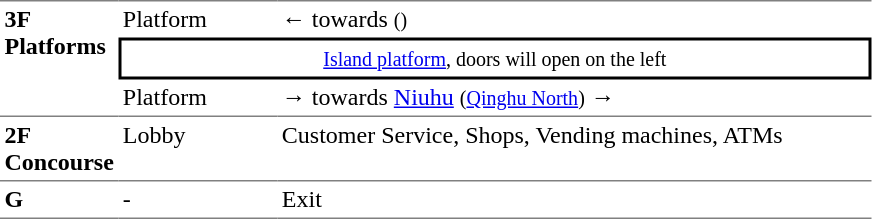<table table border=0 cellspacing=0 cellpadding=3>
<tr>
<td style="border-top:solid 1px gray;" rowspan=3 valign=top><strong>3F<br>Platforms</strong></td>
<td style="border-top:solid 1px gray;" valign=top>Platform </td>
<td style="border-top:solid 1px gray;" valign=top>←  towards  <small>()</small></td>
</tr>
<tr>
<td style="border-right:solid 2px black;border-left:solid 2px black;border-top:solid 2px black;border-bottom:solid 2px black;text-align:center;" colspan=2><small><a href='#'>Island platform</a>, doors will open on the left</small></td>
</tr>
<tr>
<td>Platform </td>
<td><span>→</span>  towards <a href='#'>Niuhu</a> <small>(<a href='#'>Qinghu North</a>)</small> →</td>
</tr>
<tr>
<td style="border-bottom:solid 1px gray; border-top:solid 1px gray;" valign=top width=50><strong>2F<br>Concourse</strong></td>
<td style="border-bottom:solid 1px gray; border-top:solid 1px gray;" valign=top width=100>Lobby</td>
<td style="border-bottom:solid 1px gray; border-top:solid 1px gray;" valign=top width=390>Customer Service, Shops, Vending machines, ATMs</td>
</tr>
<tr>
<td style="border-bottom:solid 1px gray;" width=50 valign=top><strong>G</strong></td>
<td style="border-bottom:solid 1px gray;" width=100 valign=top>-</td>
<td style="border-bottom:solid 1px gray;" width=390 valign=top>Exit</td>
</tr>
</table>
